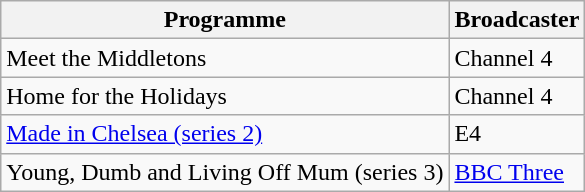<table class="wikitable">
<tr>
<th>Programme</th>
<th>Broadcaster</th>
</tr>
<tr>
<td>Meet the Middletons</td>
<td>Channel 4</td>
</tr>
<tr>
<td>Home for the Holidays</td>
<td>Channel 4</td>
</tr>
<tr>
<td><a href='#'>Made in Chelsea (series 2)</a></td>
<td>E4</td>
</tr>
<tr>
<td>Young, Dumb and Living Off Mum (series 3)</td>
<td><a href='#'>BBC Three</a></td>
</tr>
</table>
